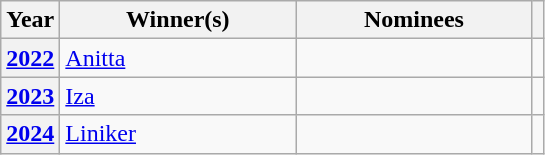<table class="wikitable sortable">
<tr>
<th scope="col">Year</th>
<th scope="col" style="width:150px;">Winner(s)</th>
<th scope="col" style="width:150px;">Nominees</th>
<th scope="col" class="unsortable"></th>
</tr>
<tr>
<th scope="row"><a href='#'>2022</a></th>
<td><a href='#'>Anitta</a></td>
<td></td>
<td></td>
</tr>
<tr>
<th scope="row"><a href='#'>2023</a></th>
<td><a href='#'>Iza</a></td>
<td></td>
<td></td>
</tr>
<tr>
<th scope="row"><a href='#'>2024</a></th>
<td><a href='#'>Liniker</a></td>
<td></td>
<td></td>
</tr>
</table>
